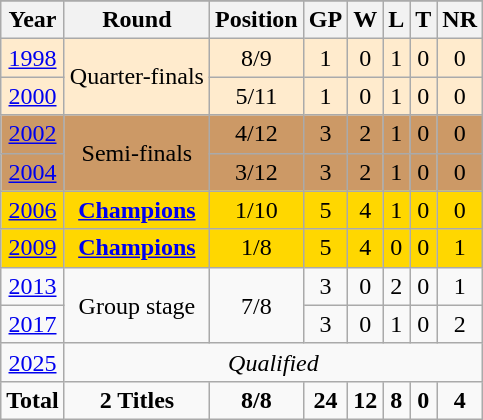<table class="wikitable" style="text-align: center;">
<tr>
</tr>
<tr>
<th>Year</th>
<th>Round</th>
<th>Position</th>
<th>GP</th>
<th>W</th>
<th>L</th>
<th>T</th>
<th>NR</th>
</tr>
<tr style="background:#ffebcd;">
<td> <a href='#'>1998</a></td>
<td rowspan=2>Quarter-finals</td>
<td>8/9</td>
<td>1</td>
<td>0</td>
<td>1</td>
<td>0</td>
<td>0</td>
</tr>
<tr style="background:#ffebcd;">
<td> <a href='#'>2000</a></td>
<td>5/11</td>
<td>1</td>
<td>0</td>
<td>1</td>
<td>0</td>
<td>0</td>
</tr>
<tr style="background:#c96;">
<td> <a href='#'>2002</a></td>
<td rowspan=2>Semi-finals</td>
<td>4/12</td>
<td>3</td>
<td>2</td>
<td>1</td>
<td>0</td>
<td>0</td>
</tr>
<tr style="background:#c96;">
<td> <a href='#'>2004</a></td>
<td>3/12</td>
<td>3</td>
<td>2</td>
<td>1</td>
<td>0</td>
<td>0</td>
</tr>
<tr style="background:gold;">
<td> <a href='#'>2006</a></td>
<td><strong><a href='#'>Champions</a></strong></td>
<td>1/10</td>
<td>5</td>
<td>4</td>
<td>1</td>
<td>0</td>
<td>0</td>
</tr>
<tr style="background:gold;">
<td> <a href='#'>2009</a></td>
<td><strong><a href='#'>Champions</a></strong></td>
<td>1/8</td>
<td>5</td>
<td>4</td>
<td>0</td>
<td>0</td>
<td>1</td>
</tr>
<tr>
<td>  <a href='#'>2013</a></td>
<td rowspan=2>Group stage</td>
<td rowspan=2>7/8</td>
<td>3</td>
<td>0</td>
<td>2</td>
<td>0</td>
<td>1</td>
</tr>
<tr>
<td>  <a href='#'>2017</a></td>
<td>3</td>
<td>0</td>
<td>1</td>
<td>0</td>
<td>2</td>
</tr>
<tr>
<td>  <a href='#'>2025</a></td>
<td colspan='7'><em>Qualified</em></td>
</tr>
<tr>
<td><strong>Total</strong></td>
<td><strong>2 Titles</strong></td>
<td><strong>8/8</strong></td>
<td><strong>24</strong></td>
<td><strong>12</strong></td>
<td><strong>8</strong></td>
<td><strong>0</strong></td>
<td><strong>4</strong></td>
</tr>
</table>
